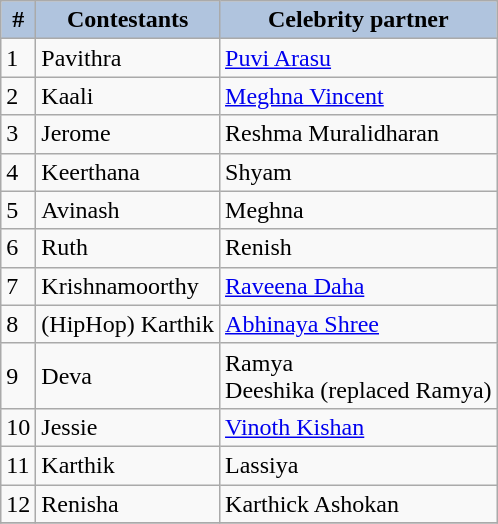<table class="wikitable" "white-space:nowrap; margin:auto; font-size:95%;">
<tr>
<th style="background:LightSteelBlue;">#</th>
<th style="background:LightSteelBlue;">Contestants</th>
<th style="background:LightSteelBlue;">Celebrity partner</th>
</tr>
<tr>
<td>1</td>
<td>Pavithra</td>
<td><a href='#'>Puvi Arasu</a></td>
</tr>
<tr>
<td>2</td>
<td>Kaali</td>
<td><a href='#'>Meghna Vincent</a></td>
</tr>
<tr>
<td>3</td>
<td>Jerome</td>
<td>Reshma Muralidharan</td>
</tr>
<tr>
<td>4</td>
<td>Keerthana</td>
<td>Shyam</td>
</tr>
<tr>
<td>5</td>
<td>Avinash</td>
<td>Meghna</td>
</tr>
<tr>
<td>6</td>
<td>Ruth</td>
<td>Renish</td>
</tr>
<tr>
<td>7</td>
<td>Krishnamoorthy</td>
<td><a href='#'>Raveena Daha</a></td>
</tr>
<tr>
<td>8</td>
<td>(HipHop) Karthik</td>
<td><a href='#'>Abhinaya Shree</a></td>
</tr>
<tr>
<td>9</td>
<td>Deva</td>
<td>Ramya <br> Deeshika (replaced Ramya)</td>
</tr>
<tr>
<td>10</td>
<td>Jessie</td>
<td><a href='#'>Vinoth Kishan</a></td>
</tr>
<tr>
<td>11</td>
<td>Karthik</td>
<td>Lassiya</td>
</tr>
<tr>
<td>12</td>
<td>Renisha</td>
<td>Karthick Ashokan</td>
</tr>
<tr>
</tr>
</table>
